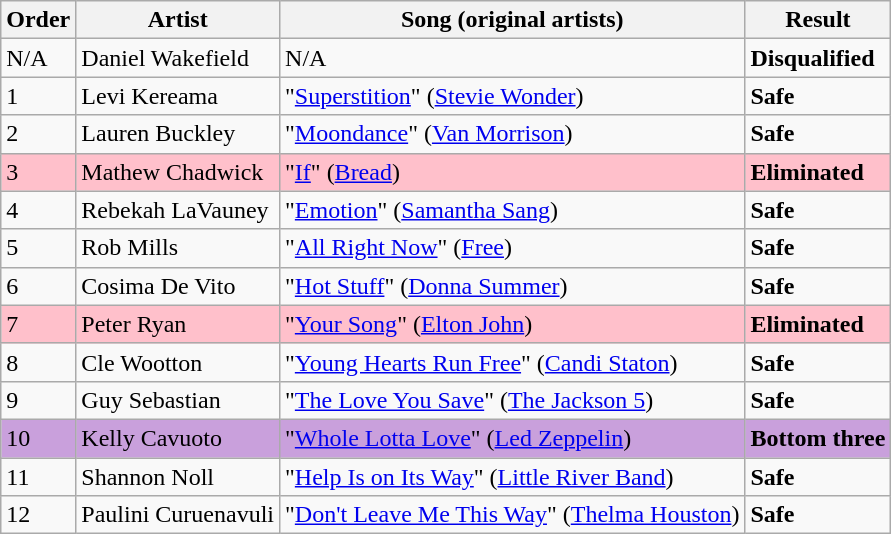<table class=wikitable>
<tr>
<th>Order</th>
<th>Artist</th>
<th>Song (original artists)</th>
<th>Result</th>
</tr>
<tr>
<td>N/A</td>
<td>Daniel Wakefield</td>
<td>N/A</td>
<td><strong>Disqualified</strong></td>
</tr>
<tr>
<td>1</td>
<td>Levi Kereama</td>
<td>"<a href='#'>Superstition</a>" (<a href='#'>Stevie Wonder</a>)</td>
<td><strong>Safe</strong></td>
</tr>
<tr>
<td>2</td>
<td>Lauren Buckley</td>
<td>"<a href='#'>Moondance</a>" (<a href='#'>Van Morrison</a>)</td>
<td><strong>Safe</strong></td>
</tr>
<tr style="background:pink;">
<td>3</td>
<td>Mathew Chadwick</td>
<td>"<a href='#'>If</a>" (<a href='#'>Bread</a>)</td>
<td><strong>Eliminated</strong></td>
</tr>
<tr>
<td>4</td>
<td>Rebekah LaVauney</td>
<td>"<a href='#'>Emotion</a>" (<a href='#'>Samantha Sang</a>)</td>
<td><strong>Safe</strong></td>
</tr>
<tr>
<td>5</td>
<td>Rob Mills</td>
<td>"<a href='#'>All Right Now</a>" (<a href='#'>Free</a>)</td>
<td><strong>Safe</strong></td>
</tr>
<tr>
<td>6</td>
<td>Cosima De Vito</td>
<td>"<a href='#'>Hot Stuff</a>" (<a href='#'>Donna Summer</a>)</td>
<td><strong>Safe</strong></td>
</tr>
<tr style="background:pink;">
<td>7</td>
<td>Peter Ryan</td>
<td>"<a href='#'>Your Song</a>" (<a href='#'>Elton John</a>)</td>
<td><strong>Eliminated</strong></td>
</tr>
<tr>
<td>8</td>
<td>Cle Wootton</td>
<td>"<a href='#'>Young Hearts Run Free</a>" (<a href='#'>Candi Staton</a>)</td>
<td><strong>Safe</strong></td>
</tr>
<tr>
<td>9</td>
<td>Guy Sebastian</td>
<td>"<a href='#'>The Love You Save</a>" (<a href='#'>The Jackson 5</a>)</td>
<td><strong>Safe</strong></td>
</tr>
<tr style="background:#C9A0DC">
<td>10</td>
<td>Kelly Cavuoto</td>
<td>"<a href='#'>Whole Lotta Love</a>" (<a href='#'>Led Zeppelin</a>)</td>
<td><strong>Bottom three</strong></td>
</tr>
<tr>
<td>11</td>
<td>Shannon Noll</td>
<td>"<a href='#'>Help Is on Its Way</a>" (<a href='#'>Little River Band</a>)</td>
<td><strong>Safe</strong></td>
</tr>
<tr>
<td>12</td>
<td>Paulini Curuenavuli</td>
<td>"<a href='#'>Don't Leave Me This Way</a>" (<a href='#'>Thelma Houston</a>)</td>
<td><strong>Safe</strong></td>
</tr>
</table>
